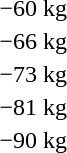<table>
<tr>
<td rowspan=2>−60 kg</td>
<td rowspan=2></td>
<td rowspan=2></td>
<td></td>
</tr>
<tr>
<td></td>
</tr>
<tr>
<td rowspan=2>−66 kg</td>
<td rowspan=2></td>
<td rowspan=2></td>
<td></td>
</tr>
<tr>
<td></td>
</tr>
<tr>
<td rowspan=2>−73 kg</td>
<td rowspan=2></td>
<td rowspan=2></td>
<td></td>
</tr>
<tr>
<td></td>
</tr>
<tr>
<td rowspan=2>−81 kg</td>
<td rowspan=2></td>
<td rowspan=2></td>
<td></td>
</tr>
<tr>
<td></td>
</tr>
<tr>
<td rowspan=2>−90 kg</td>
<td rowspan=2></td>
<td rowspan=2></td>
<td></td>
</tr>
<tr>
<td></td>
</tr>
</table>
